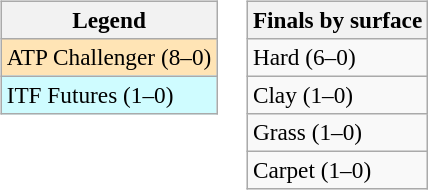<table>
<tr valign=top>
<td><br><table class=wikitable style="font-size:97%">
<tr>
<th>Legend</th>
</tr>
<tr bgcolor=moccasin>
<td>ATP Challenger (8–0)</td>
</tr>
<tr bgcolor=cffcff>
<td>ITF Futures (1–0)</td>
</tr>
</table>
</td>
<td><br><table class=wikitable style="font-size:97%">
<tr>
<th>Finals by surface</th>
</tr>
<tr>
<td>Hard (6–0)</td>
</tr>
<tr>
<td>Clay (1–0)</td>
</tr>
<tr>
<td>Grass (1–0)</td>
</tr>
<tr>
<td>Carpet (1–0)</td>
</tr>
</table>
</td>
</tr>
</table>
